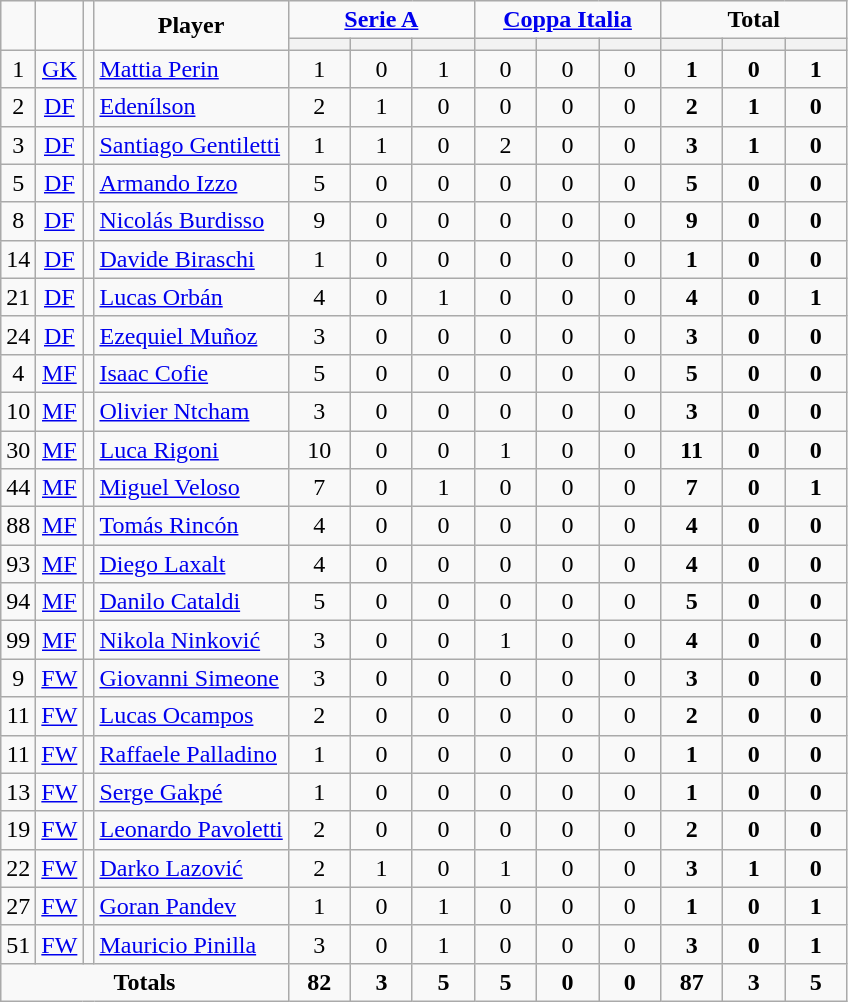<table class="wikitable" style="text-align:center;">
<tr>
<td rowspan="2" !width=15><strong></strong></td>
<td rowspan="2" !width=15><strong></strong></td>
<td rowspan="2" !width=15><strong></strong></td>
<td rowspan="2" !width=120><strong>Player</strong></td>
<td colspan="3"><strong><a href='#'>Serie A</a></strong></td>
<td colspan="3"><strong><a href='#'>Coppa Italia</a></strong></td>
<td colspan="3"><strong>Total</strong></td>
</tr>
<tr>
<th width=34; background:#fe9;"></th>
<th width=34; background:#fe9;"></th>
<th width=34; background:#ff8888;"></th>
<th width=34; background:#fe9;"></th>
<th width=34; background:#fe9;"></th>
<th width=34; background:#ff8888;"></th>
<th width=34; background:#fe9;"></th>
<th width=34; background:#fe9;"></th>
<th width=34; background:#ff8888;"></th>
</tr>
<tr>
<td>1</td>
<td><a href='#'>GK</a></td>
<td></td>
<td align=left><a href='#'>Mattia Perin</a></td>
<td>1</td>
<td>0</td>
<td>1</td>
<td>0</td>
<td>0</td>
<td>0</td>
<td><strong>1</strong></td>
<td><strong>0</strong></td>
<td><strong>1</strong></td>
</tr>
<tr>
<td>2</td>
<td><a href='#'>DF</a></td>
<td></td>
<td align=left><a href='#'>Edenílson</a></td>
<td>2</td>
<td>1</td>
<td>0</td>
<td>0</td>
<td>0</td>
<td>0</td>
<td><strong>2</strong></td>
<td><strong>1</strong></td>
<td><strong>0</strong></td>
</tr>
<tr>
<td>3</td>
<td><a href='#'>DF</a></td>
<td></td>
<td align=left><a href='#'>Santiago Gentiletti</a></td>
<td>1</td>
<td>1</td>
<td>0</td>
<td>2</td>
<td>0</td>
<td>0</td>
<td><strong>3</strong></td>
<td><strong>1</strong></td>
<td><strong>0</strong></td>
</tr>
<tr>
<td>5</td>
<td><a href='#'>DF</a></td>
<td></td>
<td align=left><a href='#'>Armando Izzo</a></td>
<td>5</td>
<td>0</td>
<td>0</td>
<td>0</td>
<td>0</td>
<td>0</td>
<td><strong>5</strong></td>
<td><strong>0</strong></td>
<td><strong>0</strong></td>
</tr>
<tr>
<td>8</td>
<td><a href='#'>DF</a></td>
<td></td>
<td align=left><a href='#'>Nicolás Burdisso</a></td>
<td>9</td>
<td>0</td>
<td>0</td>
<td>0</td>
<td>0</td>
<td>0</td>
<td><strong>9</strong></td>
<td><strong>0</strong></td>
<td><strong>0</strong></td>
</tr>
<tr>
<td>14</td>
<td><a href='#'>DF</a></td>
<td></td>
<td align=left><a href='#'>Davide Biraschi</a></td>
<td>1</td>
<td>0</td>
<td>0</td>
<td>0</td>
<td>0</td>
<td>0</td>
<td><strong>1</strong></td>
<td><strong>0</strong></td>
<td><strong>0</strong></td>
</tr>
<tr>
<td>21</td>
<td><a href='#'>DF</a></td>
<td></td>
<td align=left><a href='#'>Lucas Orbán</a></td>
<td>4</td>
<td>0</td>
<td>1</td>
<td>0</td>
<td>0</td>
<td>0</td>
<td><strong>4</strong></td>
<td><strong>0</strong></td>
<td><strong>1</strong></td>
</tr>
<tr>
<td>24</td>
<td><a href='#'>DF</a></td>
<td></td>
<td align=left><a href='#'>Ezequiel Muñoz</a></td>
<td>3</td>
<td>0</td>
<td>0</td>
<td>0</td>
<td>0</td>
<td>0</td>
<td><strong>3</strong></td>
<td><strong>0</strong></td>
<td><strong>0</strong></td>
</tr>
<tr>
<td>4</td>
<td><a href='#'>MF</a></td>
<td></td>
<td align=left><a href='#'>Isaac Cofie</a></td>
<td>5</td>
<td>0</td>
<td>0</td>
<td>0</td>
<td>0</td>
<td>0</td>
<td><strong>5</strong></td>
<td><strong>0</strong></td>
<td><strong>0</strong></td>
</tr>
<tr>
<td>10</td>
<td><a href='#'>MF</a></td>
<td></td>
<td align=left><a href='#'>Olivier Ntcham</a></td>
<td>3</td>
<td>0</td>
<td>0</td>
<td>0</td>
<td>0</td>
<td>0</td>
<td><strong>3</strong></td>
<td><strong>0</strong></td>
<td><strong>0</strong></td>
</tr>
<tr>
<td>30</td>
<td><a href='#'>MF</a></td>
<td></td>
<td align=left><a href='#'>Luca Rigoni</a></td>
<td>10</td>
<td>0</td>
<td>0</td>
<td>1</td>
<td>0</td>
<td>0</td>
<td><strong>11</strong></td>
<td><strong>0</strong></td>
<td><strong>0</strong></td>
</tr>
<tr>
<td>44</td>
<td><a href='#'>MF</a></td>
<td></td>
<td align=left><a href='#'>Miguel Veloso</a></td>
<td>7</td>
<td>0</td>
<td>1</td>
<td>0</td>
<td>0</td>
<td>0</td>
<td><strong>7</strong></td>
<td><strong>0</strong></td>
<td><strong>1</strong></td>
</tr>
<tr>
<td>88</td>
<td><a href='#'>MF</a></td>
<td></td>
<td align=left><a href='#'>Tomás Rincón</a></td>
<td>4</td>
<td>0</td>
<td>0</td>
<td>0</td>
<td>0</td>
<td>0</td>
<td><strong>4</strong></td>
<td><strong>0</strong></td>
<td><strong>0</strong></td>
</tr>
<tr>
<td>93</td>
<td><a href='#'>MF</a></td>
<td></td>
<td align=left><a href='#'>Diego Laxalt</a></td>
<td>4</td>
<td>0</td>
<td>0</td>
<td>0</td>
<td>0</td>
<td>0</td>
<td><strong>4</strong></td>
<td><strong>0</strong></td>
<td><strong>0</strong></td>
</tr>
<tr>
<td>94</td>
<td><a href='#'>MF</a></td>
<td></td>
<td align=left><a href='#'>Danilo Cataldi</a></td>
<td>5</td>
<td>0</td>
<td>0</td>
<td>0</td>
<td>0</td>
<td>0</td>
<td><strong>5</strong></td>
<td><strong>0</strong></td>
<td><strong>0</strong></td>
</tr>
<tr>
<td>99</td>
<td><a href='#'>MF</a></td>
<td></td>
<td align=left><a href='#'>Nikola Ninković</a></td>
<td>3</td>
<td>0</td>
<td>0</td>
<td>1</td>
<td>0</td>
<td>0</td>
<td><strong>4</strong></td>
<td><strong>0</strong></td>
<td><strong>0</strong></td>
</tr>
<tr>
<td>9</td>
<td><a href='#'>FW</a></td>
<td></td>
<td align=left><a href='#'>Giovanni Simeone</a></td>
<td>3</td>
<td>0</td>
<td>0</td>
<td>0</td>
<td>0</td>
<td>0</td>
<td><strong>3</strong></td>
<td><strong>0</strong></td>
<td><strong>0</strong></td>
</tr>
<tr>
<td>11</td>
<td><a href='#'>FW</a></td>
<td></td>
<td align=left><a href='#'>Lucas Ocampos</a></td>
<td>2</td>
<td>0</td>
<td>0</td>
<td>0</td>
<td>0</td>
<td>0</td>
<td><strong>2</strong></td>
<td><strong>0</strong></td>
<td><strong>0</strong></td>
</tr>
<tr>
<td>11</td>
<td><a href='#'>FW</a></td>
<td></td>
<td align=left><a href='#'>Raffaele Palladino</a></td>
<td>1</td>
<td>0</td>
<td>0</td>
<td>0</td>
<td>0</td>
<td>0</td>
<td><strong>1</strong></td>
<td><strong>0</strong></td>
<td><strong>0</strong></td>
</tr>
<tr>
<td>13</td>
<td><a href='#'>FW</a></td>
<td></td>
<td align=left><a href='#'>Serge Gakpé</a></td>
<td>1</td>
<td>0</td>
<td>0</td>
<td>0</td>
<td>0</td>
<td>0</td>
<td><strong>1</strong></td>
<td><strong>0</strong></td>
<td><strong>0</strong></td>
</tr>
<tr>
<td>19</td>
<td><a href='#'>FW</a></td>
<td></td>
<td align=left><a href='#'>Leonardo Pavoletti</a></td>
<td>2</td>
<td>0</td>
<td>0</td>
<td>0</td>
<td>0</td>
<td>0</td>
<td><strong>2</strong></td>
<td><strong>0</strong></td>
<td><strong>0</strong></td>
</tr>
<tr>
<td>22</td>
<td><a href='#'>FW</a></td>
<td></td>
<td align=left><a href='#'>Darko Lazović</a></td>
<td>2</td>
<td>1</td>
<td>0</td>
<td>1</td>
<td>0</td>
<td>0</td>
<td><strong>3</strong></td>
<td><strong>1</strong></td>
<td><strong>0</strong></td>
</tr>
<tr>
<td>27</td>
<td><a href='#'>FW</a></td>
<td></td>
<td align=left><a href='#'>Goran Pandev</a></td>
<td>1</td>
<td>0</td>
<td>1</td>
<td>0</td>
<td>0</td>
<td>0</td>
<td><strong>1</strong></td>
<td><strong>0</strong></td>
<td><strong>1</strong></td>
</tr>
<tr>
<td>51</td>
<td><a href='#'>FW</a></td>
<td></td>
<td align=left><a href='#'>Mauricio Pinilla</a></td>
<td>3</td>
<td>0</td>
<td>1</td>
<td>0</td>
<td>0</td>
<td>0</td>
<td><strong>3</strong></td>
<td><strong>0</strong></td>
<td><strong>1</strong></td>
</tr>
<tr>
<td colspan=4><strong>Totals</strong></td>
<td><strong>82</strong></td>
<td><strong>3</strong></td>
<td><strong>5</strong></td>
<td><strong>5</strong></td>
<td><strong>0</strong></td>
<td><strong>0</strong></td>
<td><strong>87</strong></td>
<td><strong>3</strong></td>
<td><strong>5</strong></td>
</tr>
</table>
